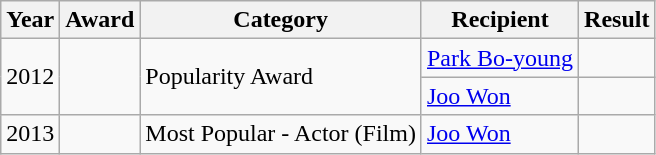<table class="wikitable">
<tr>
<th>Year</th>
<th>Award</th>
<th>Category</th>
<th>Recipient</th>
<th>Result</th>
</tr>
<tr>
<td rowspan="2">2012</td>
<td rowspan="2"></td>
<td rowspan="2">Popularity Award</td>
<td><a href='#'>Park Bo-young</a></td>
<td></td>
</tr>
<tr>
<td><a href='#'>Joo Won</a></td>
<td></td>
</tr>
<tr>
<td rowspan="1">2013</td>
<td></td>
<td>Most Popular - Actor (Film)</td>
<td><a href='#'>Joo Won</a></td>
<td></td>
</tr>
</table>
